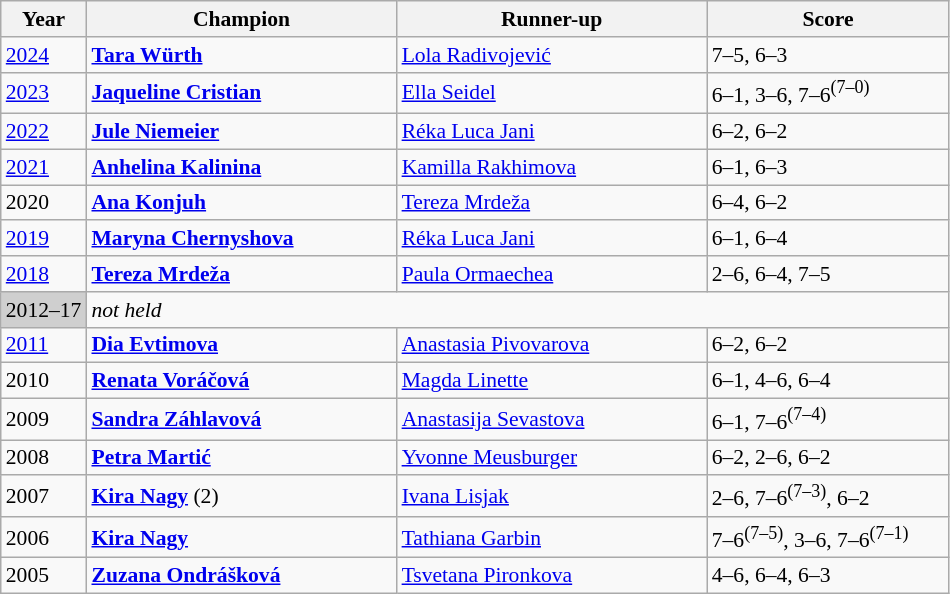<table class="wikitable nowrap" style="font-size:90%">
<tr>
<th>Year</th>
<th width="200">Champion</th>
<th width="200">Runner-up</th>
<th width="155">Score</th>
</tr>
<tr>
<td><a href='#'>2024</a></td>
<td><strong> <a href='#'>Tara Würth</a></strong></td>
<td> <a href='#'>Lola Radivojević</a></td>
<td>7–5, 6–3</td>
</tr>
<tr>
<td><a href='#'>2023</a></td>
<td> <strong><a href='#'>Jaqueline Cristian</a></strong></td>
<td> <a href='#'>Ella Seidel</a></td>
<td>6–1, 3–6, 7–6<sup>(7–0)</sup></td>
</tr>
<tr>
<td><a href='#'>2022</a></td>
<td> <strong><a href='#'>Jule Niemeier</a></strong></td>
<td> <a href='#'>Réka Luca Jani</a></td>
<td>6–2, 6–2</td>
</tr>
<tr>
<td><a href='#'>2021</a></td>
<td> <strong><a href='#'>Anhelina Kalinina</a></strong></td>
<td> <a href='#'>Kamilla Rakhimova</a></td>
<td>6–1, 6–3</td>
</tr>
<tr>
<td>2020</td>
<td> <strong><a href='#'>Ana Konjuh</a></strong></td>
<td> <a href='#'>Tereza Mrdeža</a></td>
<td>6–4, 6–2</td>
</tr>
<tr>
<td><a href='#'>2019</a></td>
<td> <strong><a href='#'>Maryna Chernyshova</a></strong></td>
<td> <a href='#'>Réka Luca Jani</a></td>
<td>6–1, 6–4</td>
</tr>
<tr>
<td><a href='#'>2018</a></td>
<td> <strong><a href='#'>Tereza Mrdeža</a></strong></td>
<td> <a href='#'>Paula Ormaechea</a></td>
<td>2–6, 6–4, 7–5</td>
</tr>
<tr>
<td style="background:#cfcfcf">2012–17</td>
<td colspan="3"><em>not held</em></td>
</tr>
<tr>
<td><a href='#'>2011</a></td>
<td> <strong><a href='#'>Dia Evtimova</a></strong></td>
<td> <a href='#'>Anastasia Pivovarova</a></td>
<td>6–2, 6–2</td>
</tr>
<tr>
<td>2010</td>
<td> <strong><a href='#'>Renata Voráčová</a></strong></td>
<td> <a href='#'>Magda Linette</a></td>
<td>6–1, 4–6, 6–4</td>
</tr>
<tr>
<td>2009</td>
<td> <strong><a href='#'>Sandra Záhlavová</a></strong></td>
<td> <a href='#'>Anastasija Sevastova</a></td>
<td>6–1, 7–6<sup>(7–4)</sup></td>
</tr>
<tr>
<td>2008</td>
<td> <strong><a href='#'>Petra Martić</a></strong></td>
<td> <a href='#'>Yvonne Meusburger</a></td>
<td>6–2, 2–6, 6–2</td>
</tr>
<tr>
<td>2007</td>
<td> <strong><a href='#'>Kira Nagy</a></strong> (2)</td>
<td> <a href='#'>Ivana Lisjak</a></td>
<td>2–6, 7–6<sup>(7–3)</sup>, 6–2</td>
</tr>
<tr>
<td>2006</td>
<td> <strong><a href='#'>Kira Nagy</a></strong></td>
<td> <a href='#'>Tathiana Garbin</a></td>
<td>7–6<sup>(7–5)</sup>, 3–6, 7–6<sup>(7–1)</sup></td>
</tr>
<tr>
<td>2005</td>
<td> <strong><a href='#'>Zuzana Ondrášková</a></strong></td>
<td> <a href='#'>Tsvetana Pironkova</a></td>
<td>4–6, 6–4, 6–3</td>
</tr>
</table>
